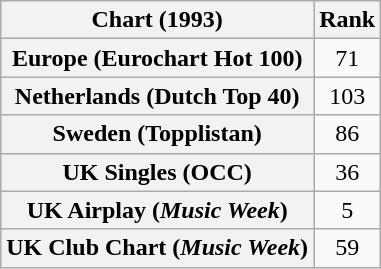<table class="wikitable plainrowheaders sortable">
<tr>
<th>Chart (1993)</th>
<th>Rank</th>
</tr>
<tr>
<th scope="row">Europe (Eurochart Hot 100)</th>
<td align="center">71</td>
</tr>
<tr>
<th scope="row">Netherlands (Dutch Top 40)</th>
<td align="center">103</td>
</tr>
<tr>
<th scope="row">Sweden (Topplistan)</th>
<td align="center">86</td>
</tr>
<tr>
<th scope="row">UK Singles (OCC)</th>
<td align="center">36</td>
</tr>
<tr>
<th scope="row">UK Airplay (<em>Music Week</em>)</th>
<td align="center">5</td>
</tr>
<tr>
<th scope="row">UK Club Chart (<em>Music Week</em>)</th>
<td align="center">59</td>
</tr>
</table>
